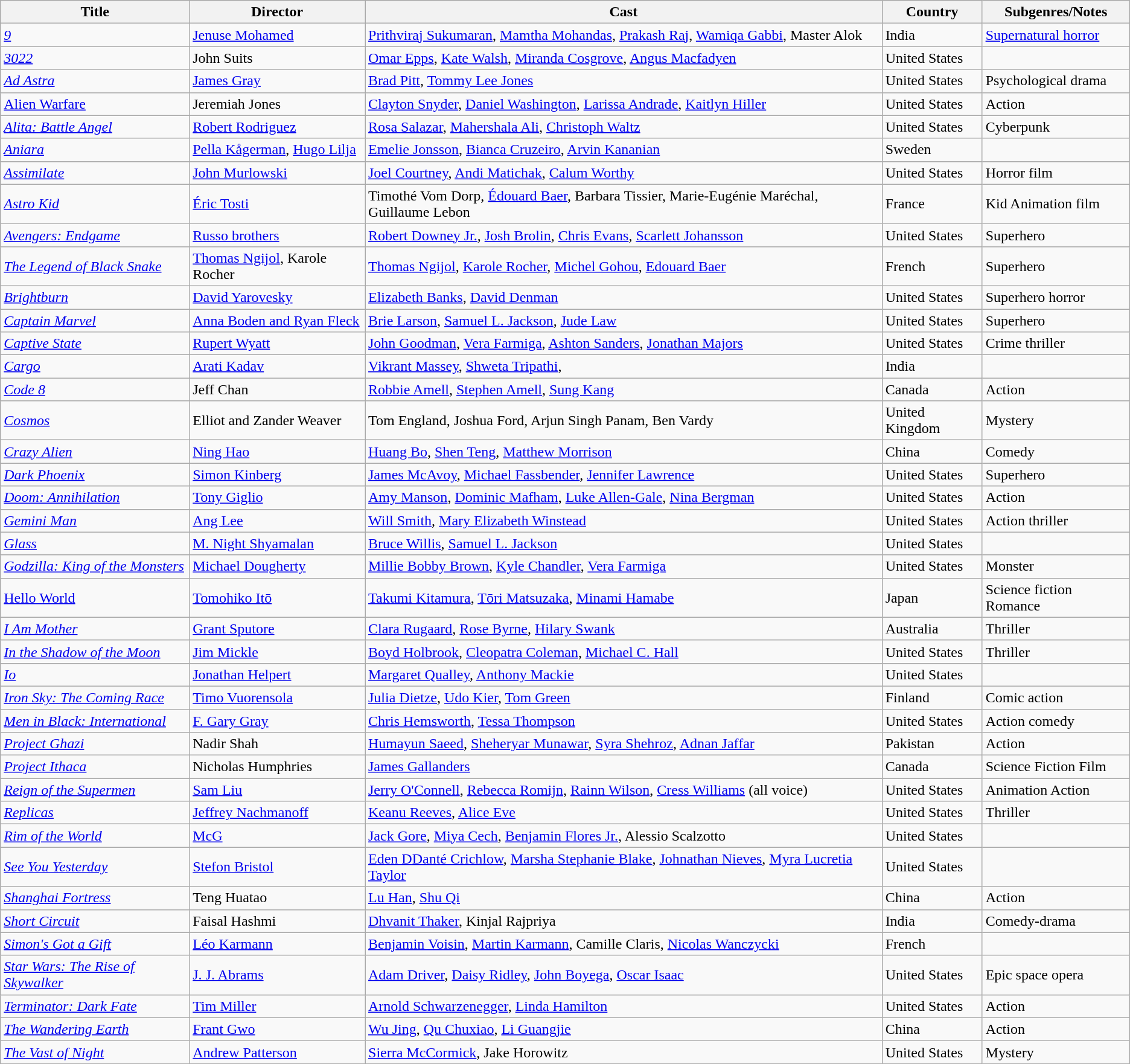<table class="wikitable sortable">
<tr>
<th>Title</th>
<th>Director</th>
<th>Cast</th>
<th>Country</th>
<th>Subgenres/Notes</th>
</tr>
<tr>
<td><em><a href='#'>9</a></em></td>
<td><a href='#'>Jenuse Mohamed</a></td>
<td><a href='#'>Prithviraj Sukumaran</a>, <a href='#'>Mamtha Mohandas</a>, <a href='#'>Prakash Raj</a>, <a href='#'>Wamiqa Gabbi</a>, Master Alok</td>
<td>India</td>
<td><a href='#'>Supernatural horror</a></td>
</tr>
<tr>
<td><em><a href='#'>3022</a></em></td>
<td>John Suits</td>
<td><a href='#'>Omar Epps</a>, <a href='#'>Kate Walsh</a>, <a href='#'>Miranda Cosgrove</a>, <a href='#'>Angus Macfadyen</a></td>
<td>United States</td>
<td></td>
</tr>
<tr>
<td><em><a href='#'>Ad Astra</a></em></td>
<td><a href='#'>James Gray</a></td>
<td><a href='#'>Brad Pitt</a>, <a href='#'>Tommy Lee Jones</a></td>
<td>United States</td>
<td>Psychological drama</td>
</tr>
<tr>
<td><a href='#'>Alien Warfare</a></td>
<td>Jeremiah Jones</td>
<td><a href='#'>Clayton Snyder</a>, <a href='#'>Daniel Washington</a>, <a href='#'>Larissa Andrade</a>, <a href='#'>Kaitlyn Hiller</a></td>
<td>United States</td>
<td>Action</td>
</tr>
<tr>
<td><em><a href='#'>Alita: Battle Angel</a></em></td>
<td><a href='#'>Robert Rodriguez</a></td>
<td><a href='#'>Rosa Salazar</a>, <a href='#'>Mahershala Ali</a>, <a href='#'>Christoph Waltz</a></td>
<td>United States</td>
<td>Cyberpunk</td>
</tr>
<tr>
<td><em><a href='#'>Aniara</a></em></td>
<td><a href='#'>Pella Kågerman</a>, <a href='#'>Hugo Lilja</a></td>
<td><a href='#'>Emelie Jonsson</a>, <a href='#'>Bianca Cruzeiro</a>, <a href='#'>Arvin Kananian</a></td>
<td>Sweden</td>
<td></td>
</tr>
<tr>
<td><em><a href='#'>Assimilate</a></em></td>
<td><a href='#'>John Murlowski</a></td>
<td><a href='#'>Joel Courtney</a>, <a href='#'>Andi Matichak</a>, <a href='#'>Calum Worthy</a></td>
<td>United States</td>
<td>Horror film</td>
</tr>
<tr>
<td><em><a href='#'>Astro Kid</a></em></td>
<td><a href='#'>Éric Tosti</a></td>
<td>Timothé Vom Dorp, <a href='#'>Édouard Baer</a>, Barbara Tissier, Marie-Eugénie Maréchal, Guillaume Lebon</td>
<td>France</td>
<td>Kid Animation film</td>
</tr>
<tr>
<td><em><a href='#'>Avengers: Endgame</a></em></td>
<td><a href='#'>Russo brothers</a></td>
<td><a href='#'>Robert Downey Jr.</a>, <a href='#'>Josh Brolin</a>, <a href='#'>Chris Evans</a>, <a href='#'>Scarlett Johansson</a></td>
<td>United States</td>
<td>Superhero</td>
</tr>
<tr>
<td><em><a href='#'>The Legend of Black Snake</a></em></td>
<td><a href='#'>Thomas Ngijol</a>, Karole Rocher</td>
<td><a href='#'>Thomas Ngijol</a>, <a href='#'>Karole Rocher</a>, <a href='#'>Michel Gohou</a>, <a href='#'>Edouard Baer</a></td>
<td>French</td>
<td>Superhero</td>
</tr>
<tr>
<td><em><a href='#'>Brightburn</a></em></td>
<td><a href='#'>David Yarovesky</a></td>
<td><a href='#'>Elizabeth Banks</a>, <a href='#'>David Denman</a></td>
<td>United States</td>
<td>Superhero horror</td>
</tr>
<tr>
<td><em><a href='#'>Captain Marvel</a></em></td>
<td><a href='#'>Anna Boden and Ryan Fleck</a></td>
<td><a href='#'>Brie Larson</a>, <a href='#'>Samuel L. Jackson</a>, <a href='#'>Jude Law</a></td>
<td>United States</td>
<td>Superhero</td>
</tr>
<tr>
<td><em><a href='#'>Captive State</a></em></td>
<td><a href='#'>Rupert Wyatt</a></td>
<td><a href='#'>John Goodman</a>, <a href='#'>Vera Farmiga</a>, <a href='#'>Ashton Sanders</a>, <a href='#'>Jonathan Majors</a></td>
<td>United States</td>
<td>Crime thriller</td>
</tr>
<tr>
<td><em><a href='#'>Cargo</a></em></td>
<td><a href='#'>Arati Kadav</a></td>
<td><a href='#'>Vikrant Massey</a>, <a href='#'>Shweta Tripathi</a>,</td>
<td>India</td>
<td></td>
</tr>
<tr>
<td><em><a href='#'>Code 8</a></em></td>
<td>Jeff Chan</td>
<td><a href='#'>Robbie Amell</a>, <a href='#'>Stephen Amell</a>, <a href='#'>Sung Kang</a></td>
<td>Canada</td>
<td>Action</td>
</tr>
<tr>
<td><em><a href='#'>Cosmos</a></em></td>
<td>Elliot and Zander Weaver</td>
<td>Tom England, Joshua Ford, Arjun Singh Panam, Ben Vardy</td>
<td>United Kingdom</td>
<td>Mystery</td>
</tr>
<tr>
<td><em><a href='#'>Crazy Alien</a></em></td>
<td><a href='#'>Ning Hao</a></td>
<td><a href='#'>Huang Bo</a>, <a href='#'>Shen Teng</a>, <a href='#'>Matthew Morrison</a></td>
<td>China</td>
<td>Comedy</td>
</tr>
<tr>
<td><em><a href='#'>Dark Phoenix</a></em></td>
<td><a href='#'>Simon Kinberg</a></td>
<td><a href='#'>James McAvoy</a>, <a href='#'>Michael Fassbender</a>, <a href='#'>Jennifer Lawrence</a></td>
<td>United States</td>
<td>Superhero</td>
</tr>
<tr>
<td><em><a href='#'>Doom: Annihilation</a></em></td>
<td><a href='#'>Tony Giglio</a></td>
<td><a href='#'>Amy Manson</a>, <a href='#'>Dominic Mafham</a>, <a href='#'>Luke Allen-Gale</a>, <a href='#'>Nina Bergman</a></td>
<td>United States</td>
<td>Action</td>
</tr>
<tr>
<td><em><a href='#'>Gemini Man</a></em></td>
<td><a href='#'>Ang Lee</a></td>
<td><a href='#'>Will Smith</a>, <a href='#'>Mary Elizabeth Winstead</a></td>
<td>United States</td>
<td>Action thriller</td>
</tr>
<tr>
<td><em><a href='#'>Glass</a></em></td>
<td><a href='#'>M. Night Shyamalan</a></td>
<td><a href='#'>Bruce Willis</a>, <a href='#'>Samuel L. Jackson</a></td>
<td>United States</td>
<td></td>
</tr>
<tr>
<td><em><a href='#'>Godzilla: King of the Monsters</a></em></td>
<td><a href='#'>Michael Dougherty</a></td>
<td><a href='#'>Millie Bobby Brown</a>, <a href='#'>Kyle Chandler</a>, <a href='#'>Vera Farmiga</a></td>
<td>United States</td>
<td>Monster</td>
</tr>
<tr>
<td><a href='#'>Hello World</a></td>
<td><a href='#'>Tomohiko Itō</a></td>
<td><a href='#'>Takumi Kitamura</a>, <a href='#'>Tōri Matsuzaka</a>, <a href='#'>Minami Hamabe</a></td>
<td>Japan</td>
<td>Science fiction Romance</td>
</tr>
<tr>
<td><em><a href='#'>I Am Mother</a></em></td>
<td><a href='#'>Grant Sputore</a></td>
<td><a href='#'>Clara Rugaard</a>, <a href='#'>Rose Byrne</a>, <a href='#'>Hilary Swank</a></td>
<td>Australia</td>
<td>Thriller</td>
</tr>
<tr>
<td><em><a href='#'>In the Shadow of the Moon</a></em></td>
<td><a href='#'>Jim Mickle</a></td>
<td><a href='#'>Boyd Holbrook</a>, <a href='#'>Cleopatra Coleman</a>, <a href='#'>Michael C. Hall</a></td>
<td>United States</td>
<td>Thriller</td>
</tr>
<tr>
<td><em><a href='#'>Io</a></em></td>
<td><a href='#'>Jonathan Helpert</a></td>
<td><a href='#'>Margaret Qualley</a>, <a href='#'>Anthony Mackie</a></td>
<td>United States</td>
<td></td>
</tr>
<tr>
<td><em><a href='#'>Iron Sky: The Coming Race</a></em></td>
<td><a href='#'>Timo Vuorensola</a></td>
<td><a href='#'>Julia Dietze</a>, <a href='#'>Udo Kier</a>, <a href='#'>Tom Green</a></td>
<td>Finland</td>
<td>Comic action</td>
</tr>
<tr>
<td><em><a href='#'>Men in Black: International</a></em></td>
<td><a href='#'>F. Gary Gray</a></td>
<td><a href='#'>Chris Hemsworth</a>, <a href='#'>Tessa Thompson</a></td>
<td>United States</td>
<td>Action comedy</td>
</tr>
<tr>
<td><em><a href='#'>Project Ghazi</a></em></td>
<td>Nadir Shah</td>
<td><a href='#'>Humayun Saeed</a>, <a href='#'>Sheheryar Munawar</a>, <a href='#'>Syra Shehroz</a>, <a href='#'>Adnan Jaffar</a></td>
<td>Pakistan</td>
<td>Action</td>
</tr>
<tr>
<td><em><a href='#'>Project Ithaca</a></em></td>
<td>Nicholas Humphries</td>
<td><a href='#'>James Gallanders</a></td>
<td>Canada</td>
<td>Science Fiction Film</td>
</tr>
<tr>
<td><a href='#'><em>Reign of the Supermen</em></a></td>
<td><a href='#'>Sam Liu</a></td>
<td><a href='#'>Jerry O'Connell</a>, <a href='#'>Rebecca Romijn</a>, <a href='#'>Rainn Wilson</a>, <a href='#'>Cress Williams</a> (all voice)</td>
<td>United States</td>
<td>Animation Action </td>
</tr>
<tr>
<td><em><a href='#'>Replicas</a></em></td>
<td><a href='#'>Jeffrey Nachmanoff</a></td>
<td><a href='#'>Keanu Reeves</a>, <a href='#'>Alice Eve</a></td>
<td>United States</td>
<td>Thriller</td>
</tr>
<tr>
<td><em><a href='#'>Rim of the World</a></em></td>
<td><a href='#'>McG</a></td>
<td><a href='#'>Jack Gore</a>, <a href='#'>Miya Cech</a>, <a href='#'>Benjamin Flores Jr.</a>, Alessio Scalzotto</td>
<td>United States</td>
<td></td>
</tr>
<tr>
<td><em><a href='#'>See You Yesterday</a></em></td>
<td><a href='#'>Stefon Bristol</a></td>
<td><a href='#'>Eden D</a><a href='#'>Danté Crichlow</a>, <a href='#'>Marsha Stephanie Blake</a>, <a href='#'>Johnathan Nieves</a>, <a href='#'>Myra Lucretia Taylor</a></td>
<td>United States</td>
<td></td>
</tr>
<tr>
<td><em><a href='#'>Shanghai Fortress</a></em></td>
<td>Teng Huatao</td>
<td><a href='#'>Lu Han</a>, <a href='#'>Shu Qi</a></td>
<td>China</td>
<td>Action</td>
</tr>
<tr>
<td><em><a href='#'>Short Circuit</a></em></td>
<td>Faisal Hashmi</td>
<td><a href='#'>Dhvanit Thaker</a>, Kinjal Rajpriya</td>
<td>India</td>
<td>Comedy-drama</td>
</tr>
<tr>
<td><em><a href='#'>Simon's Got a Gift</a></em></td>
<td><a href='#'>Léo Karmann</a></td>
<td><a href='#'>Benjamin Voisin</a>, <a href='#'>Martin Karmann</a>, Camille Claris, <a href='#'>Nicolas Wanczycki</a></td>
<td>French</td>
<td></td>
</tr>
<tr>
<td><em><a href='#'>Star Wars: The Rise of Skywalker</a></em></td>
<td><a href='#'>J. J. Abrams</a></td>
<td><a href='#'>Adam Driver</a>, <a href='#'>Daisy Ridley</a>, <a href='#'>John Boyega</a>, <a href='#'>Oscar Isaac</a></td>
<td>United States</td>
<td>Epic space opera</td>
</tr>
<tr>
<td><em><a href='#'>Terminator: Dark Fate</a></em></td>
<td><a href='#'>Tim Miller</a></td>
<td><a href='#'>Arnold Schwarzenegger</a>, <a href='#'>Linda Hamilton</a></td>
<td>United States</td>
<td>Action</td>
</tr>
<tr>
<td><em><a href='#'>The Wandering Earth</a></em></td>
<td><a href='#'>Frant Gwo</a></td>
<td><a href='#'>Wu Jing</a>, <a href='#'>Qu Chuxiao</a>, <a href='#'>Li Guangjie</a></td>
<td>China</td>
<td>Action</td>
</tr>
<tr>
<td><em><a href='#'>The Vast of Night</a></em></td>
<td><a href='#'>Andrew Patterson</a></td>
<td><a href='#'>Sierra McCormick</a>, Jake Horowitz</td>
<td>United States</td>
<td>Mystery</td>
</tr>
</table>
